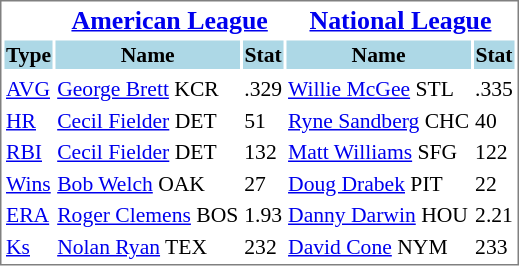<table cellpadding="1" style="width:auto;font-size: 90%; border: 1px solid gray;">
<tr align="center" style="font-size: larger;">
<td> </td>
<th colspan=2><a href='#'>American League</a></th>
<th colspan=2><a href='#'>National League</a></th>
</tr>
<tr style="background:lightblue;">
<th>Type</th>
<th>Name</th>
<th>Stat</th>
<th>Name</th>
<th>Stat</th>
</tr>
<tr align="center" style="vertical-align: middle;" style="background:lightblue;">
</tr>
<tr>
<td><a href='#'>AVG</a></td>
<td><a href='#'>George Brett</a> KCR</td>
<td>.329</td>
<td><a href='#'>Willie McGee</a> STL</td>
<td>.335</td>
</tr>
<tr>
<td><a href='#'>HR</a></td>
<td><a href='#'>Cecil Fielder</a> DET</td>
<td>51</td>
<td><a href='#'>Ryne Sandberg</a> CHC</td>
<td>40</td>
</tr>
<tr>
<td><a href='#'>RBI</a></td>
<td><a href='#'>Cecil Fielder</a> DET</td>
<td>132</td>
<td><a href='#'>Matt Williams</a> SFG</td>
<td>122</td>
</tr>
<tr>
<td><a href='#'>Wins</a></td>
<td><a href='#'>Bob Welch</a> OAK</td>
<td>27</td>
<td><a href='#'>Doug Drabek</a> PIT</td>
<td>22</td>
</tr>
<tr>
<td><a href='#'>ERA</a></td>
<td><a href='#'>Roger Clemens</a> BOS</td>
<td>1.93</td>
<td><a href='#'>Danny Darwin</a> HOU</td>
<td>2.21</td>
</tr>
<tr>
<td><a href='#'>Ks</a></td>
<td><a href='#'>Nolan Ryan</a> TEX</td>
<td>232</td>
<td><a href='#'>David Cone</a> NYM</td>
<td>233</td>
</tr>
</table>
